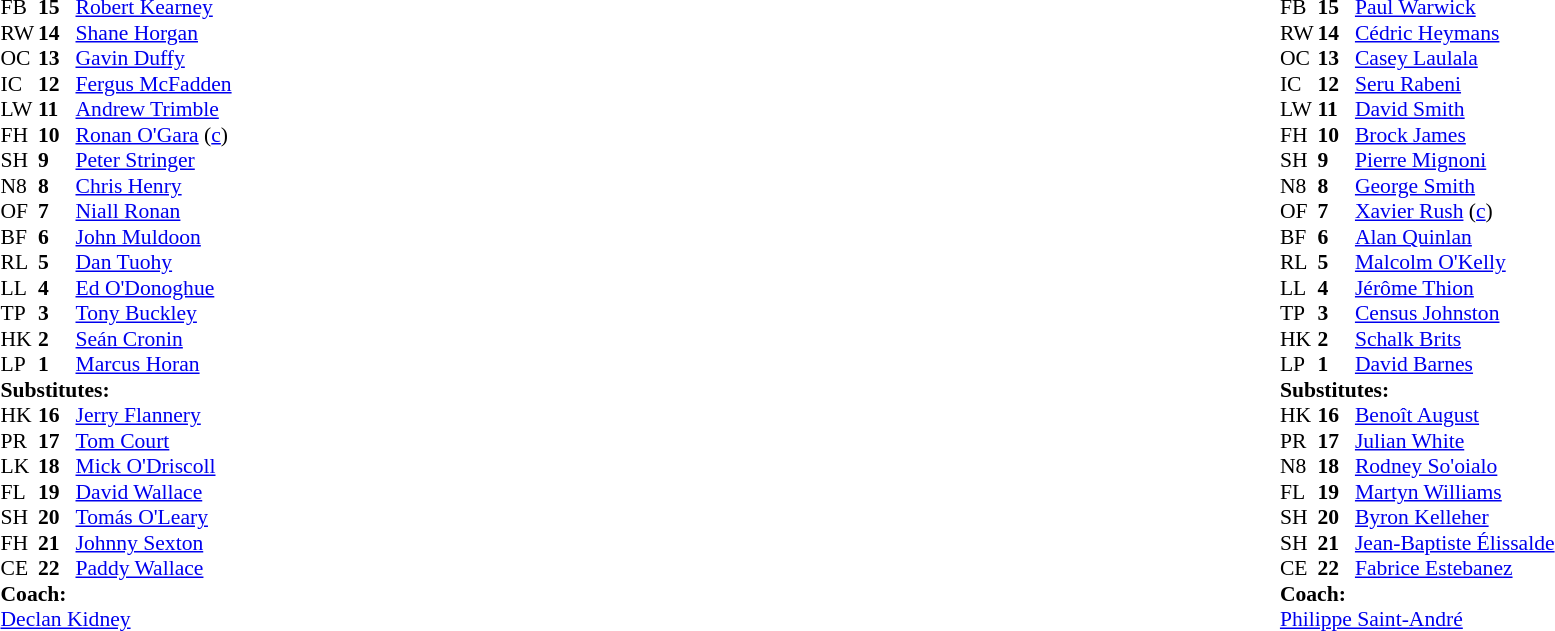<table style="width:100%;">
<tr>
<td style="vertical-align:top; width:50%;"><br><table style="font-size: 90%" cellspacing="0" cellpadding="0">
<tr>
<th width="25"></th>
<th width="25"></th>
</tr>
<tr>
<td>FB</td>
<td><strong>15</strong></td>
<td><a href='#'>Robert Kearney</a></td>
</tr>
<tr>
<td>RW</td>
<td><strong>14</strong></td>
<td><a href='#'>Shane Horgan</a></td>
</tr>
<tr>
<td>OC</td>
<td><strong>13</strong></td>
<td><a href='#'>Gavin Duffy</a></td>
</tr>
<tr>
<td>IC</td>
<td><strong>12</strong></td>
<td><a href='#'>Fergus McFadden</a></td>
</tr>
<tr>
<td>LW</td>
<td><strong>11</strong></td>
<td><a href='#'>Andrew Trimble</a></td>
</tr>
<tr>
<td>FH</td>
<td><strong>10</strong></td>
<td><a href='#'>Ronan O'Gara</a> (<a href='#'>c</a>)</td>
</tr>
<tr>
<td>SH</td>
<td><strong>9</strong></td>
<td><a href='#'>Peter Stringer</a></td>
</tr>
<tr>
<td>N8</td>
<td><strong>8</strong></td>
<td><a href='#'>Chris Henry</a></td>
</tr>
<tr>
<td>OF</td>
<td><strong>7</strong></td>
<td><a href='#'>Niall Ronan</a></td>
</tr>
<tr>
<td>BF</td>
<td><strong>6</strong></td>
<td><a href='#'>John Muldoon</a></td>
</tr>
<tr>
<td>RL</td>
<td><strong>5</strong></td>
<td><a href='#'>Dan Tuohy</a></td>
</tr>
<tr>
<td>LL</td>
<td><strong>4</strong></td>
<td><a href='#'>Ed O'Donoghue</a></td>
</tr>
<tr>
<td>TP</td>
<td><strong>3</strong></td>
<td><a href='#'>Tony Buckley</a></td>
</tr>
<tr>
<td>HK</td>
<td><strong>2</strong></td>
<td><a href='#'>Seán Cronin</a></td>
</tr>
<tr>
<td>LP</td>
<td><strong>1</strong></td>
<td><a href='#'>Marcus Horan</a></td>
</tr>
<tr>
<td colspan=3><strong>Substitutes:</strong></td>
</tr>
<tr>
<td>HK</td>
<td><strong>16</strong></td>
<td><a href='#'>Jerry Flannery</a></td>
</tr>
<tr>
<td>PR</td>
<td><strong>17</strong></td>
<td><a href='#'>Tom Court</a></td>
</tr>
<tr>
<td>LK</td>
<td><strong>18</strong></td>
<td><a href='#'>Mick O'Driscoll</a></td>
</tr>
<tr>
<td>FL</td>
<td><strong>19</strong></td>
<td><a href='#'>David Wallace</a></td>
</tr>
<tr>
<td>SH</td>
<td><strong>20</strong></td>
<td><a href='#'>Tomás O'Leary</a></td>
</tr>
<tr>
<td>FH</td>
<td><strong>21</strong></td>
<td><a href='#'>Johnny Sexton</a></td>
</tr>
<tr>
<td>CE</td>
<td><strong>22</strong></td>
<td><a href='#'>Paddy Wallace</a></td>
</tr>
<tr>
<td colspan="3"><strong>Coach:</strong></td>
</tr>
<tr>
<td colspan="4"><a href='#'>Declan Kidney</a></td>
</tr>
</table>
</td>
<td style="vertical-align:top; width:50%;"><br><table cellspacing="0" cellpadding="0" style="font-size:90%; margin:auto;">
<tr>
<th width="25"></th>
<th width="25"></th>
</tr>
<tr>
<td>FB</td>
<td><strong>15</strong></td>
<td> <a href='#'>Paul Warwick</a></td>
</tr>
<tr>
<td>RW</td>
<td><strong>14</strong></td>
<td> <a href='#'>Cédric Heymans</a></td>
</tr>
<tr>
<td>OC</td>
<td><strong>13</strong></td>
<td> <a href='#'>Casey Laulala</a></td>
</tr>
<tr>
<td>IC</td>
<td><strong>12</strong></td>
<td> <a href='#'>Seru Rabeni</a></td>
</tr>
<tr>
<td>LW</td>
<td><strong>11</strong></td>
<td> <a href='#'>David Smith</a></td>
</tr>
<tr>
<td>FH</td>
<td><strong>10</strong></td>
<td> <a href='#'>Brock James</a></td>
</tr>
<tr>
<td>SH</td>
<td><strong>9</strong></td>
<td> <a href='#'>Pierre Mignoni</a></td>
</tr>
<tr>
<td>N8</td>
<td><strong>8</strong></td>
<td> <a href='#'>George Smith</a></td>
</tr>
<tr>
<td>OF</td>
<td><strong>7</strong></td>
<td> <a href='#'>Xavier Rush</a> (<a href='#'>c</a>)</td>
</tr>
<tr>
<td>BF</td>
<td><strong>6</strong></td>
<td> <a href='#'>Alan Quinlan</a></td>
</tr>
<tr>
<td>RL</td>
<td><strong>5</strong></td>
<td> <a href='#'>Malcolm O'Kelly</a></td>
</tr>
<tr>
<td>LL</td>
<td><strong>4</strong></td>
<td> <a href='#'>Jérôme Thion</a></td>
</tr>
<tr>
<td>TP</td>
<td><strong>3</strong></td>
<td> <a href='#'>Census Johnston</a></td>
</tr>
<tr>
<td>HK</td>
<td><strong>2</strong></td>
<td> <a href='#'>Schalk Brits</a></td>
</tr>
<tr>
<td>LP</td>
<td><strong>1</strong></td>
<td> <a href='#'>David Barnes</a></td>
</tr>
<tr>
<td colspan=3><strong>Substitutes:</strong></td>
</tr>
<tr>
<td>HK</td>
<td><strong>16</strong></td>
<td> <a href='#'>Benoît August</a></td>
</tr>
<tr>
<td>PR</td>
<td><strong>17</strong></td>
<td> <a href='#'>Julian White</a></td>
</tr>
<tr>
<td>N8</td>
<td><strong>18</strong></td>
<td> <a href='#'>Rodney So'oialo</a></td>
</tr>
<tr>
<td>FL</td>
<td><strong>19</strong></td>
<td> <a href='#'>Martyn Williams</a></td>
</tr>
<tr>
<td>SH</td>
<td><strong>20</strong></td>
<td> <a href='#'>Byron Kelleher</a></td>
</tr>
<tr>
<td>SH</td>
<td><strong>21</strong></td>
<td> <a href='#'>Jean-Baptiste Élissalde</a></td>
</tr>
<tr>
<td>CE</td>
<td><strong>22</strong></td>
<td> <a href='#'>Fabrice Estebanez</a></td>
</tr>
<tr>
<td colspan="3"><strong>Coach:</strong></td>
</tr>
<tr>
<td colspan="4"> <a href='#'>Philippe Saint-André</a></td>
</tr>
</table>
</td>
</tr>
</table>
